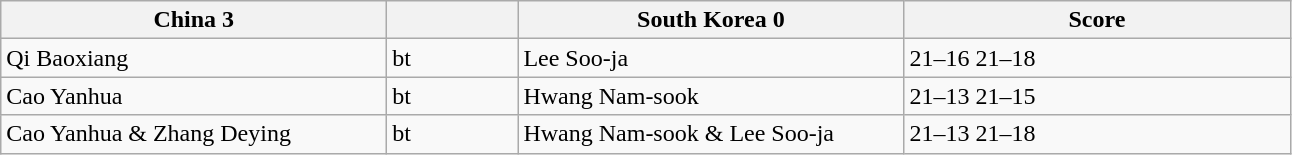<table class="wikitable">
<tr>
<th width=250> China 3</th>
<th width=80></th>
<th width=250> South Korea 0</th>
<th width=250>Score</th>
</tr>
<tr>
<td>Qi Baoxiang</td>
<td>bt</td>
<td>Lee Soo-ja</td>
<td>21–16 21–18</td>
</tr>
<tr>
<td>Cao Yanhua</td>
<td>bt</td>
<td>Hwang Nam-sook</td>
<td>21–13 21–15</td>
</tr>
<tr>
<td>Cao Yanhua & Zhang Deying</td>
<td>bt</td>
<td>Hwang Nam-sook & Lee Soo-ja</td>
<td>21–13 21–18</td>
</tr>
</table>
